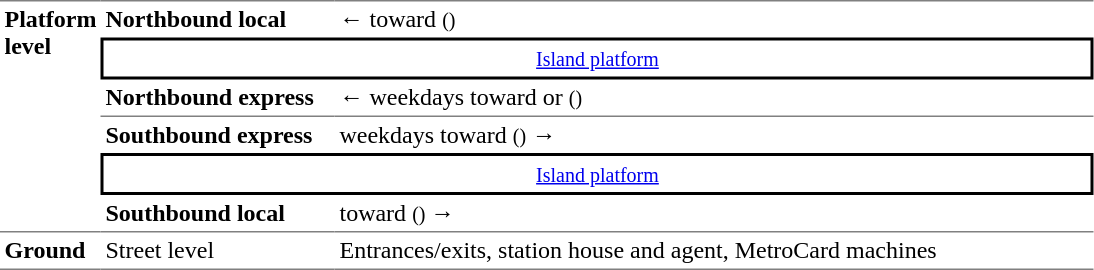<table table border=0 cellspacing=0 cellpadding=3>
<tr>
<td style="border-top:solid 1px gray;border-bottom:solid 1px gray;" valign=top rowspan=6><strong>Platform level</strong></td>
<td style="border-top:solid 1px gray;"><span><strong>Northbound local</strong></span></td>
<td style="border-top:solid 1px gray;">←  toward  <small>()</small></td>
</tr>
<tr>
<td style="border-bottom:solid 2px black;border-top:solid 2px black;border-right:solid 2px black;border-left:solid 2px black;text-align:center;" colspan=2><small><a href='#'>Island platform</a> </small></td>
</tr>
<tr>
<td style="border-bottom:solid 1px gray;"><span><strong>Northbound express</strong></span></td>
<td style="border-bottom:solid 1px gray;">←  weekdays toward  or  <small>()</small></td>
</tr>
<tr>
<td><span><strong>Southbound express</strong></span></td>
<td>  weekdays toward  <small>()</small> →</td>
</tr>
<tr>
<td style="border-bottom:solid 2px black;border-top:solid 2px black;border-right:solid 2px black;border-left:solid 2px black;text-align:center;" colspan=2><small><a href='#'>Island platform</a> </small></td>
</tr>
<tr>
<td style="border-bottom:solid 1px gray;"><span><strong>Southbound local</strong></span></td>
<td style="border-bottom:solid 1px gray;">  toward  <small>() </small> →</td>
</tr>
<tr>
<td style="border-bottom:solid 1px gray;" width=50><strong>Ground</strong></td>
<td style="border-bottom:solid 1px gray;" width=150>Street level</td>
<td style="border-bottom:solid 1px gray;" width=500>Entrances/exits, station house and agent, MetroCard machines<br></td>
</tr>
</table>
